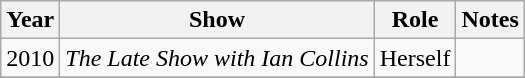<table class="wikitable">
<tr>
<th>Year</th>
<th>Show</th>
<th>Role</th>
<th>Notes</th>
</tr>
<tr>
<td>2010</td>
<td><em>The Late Show with Ian Collins</em></td>
<td>Herself</td>
<td></td>
</tr>
<tr>
</tr>
</table>
